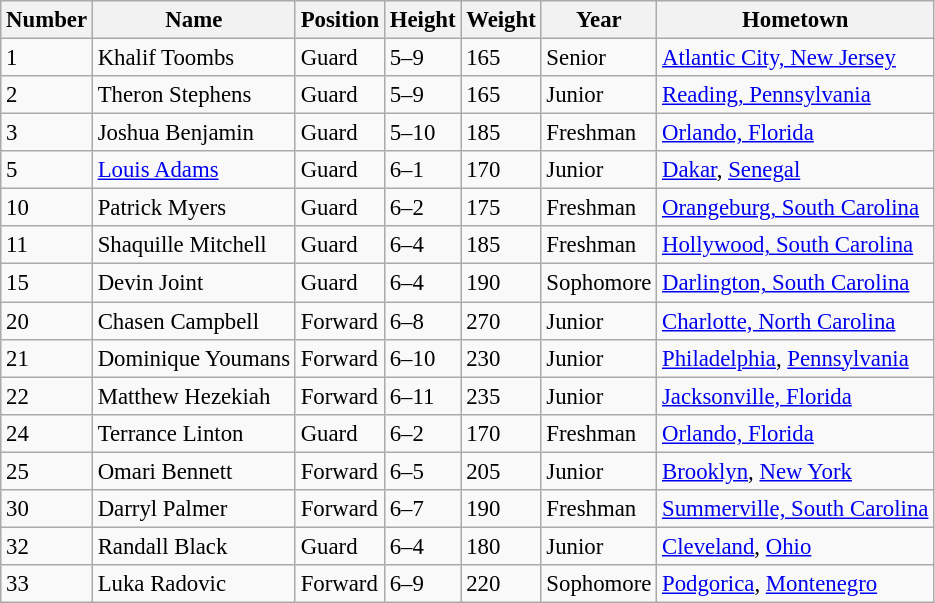<table class="wikitable" style="font-size: 95%;">
<tr>
<th>Number</th>
<th>Name</th>
<th>Position</th>
<th>Height</th>
<th>Weight</th>
<th>Year</th>
<th>Hometown</th>
</tr>
<tr>
<td>1</td>
<td>Khalif Toombs</td>
<td>Guard</td>
<td>5–9</td>
<td>165</td>
<td>Senior</td>
<td><a href='#'>Atlantic City, New Jersey</a></td>
</tr>
<tr>
<td>2</td>
<td>Theron Stephens</td>
<td>Guard</td>
<td>5–9</td>
<td>165</td>
<td>Junior</td>
<td><a href='#'>Reading, Pennsylvania</a></td>
</tr>
<tr>
<td>3</td>
<td>Joshua Benjamin</td>
<td>Guard</td>
<td>5–10</td>
<td>185</td>
<td>Freshman</td>
<td><a href='#'>Orlando, Florida</a></td>
</tr>
<tr>
<td>5</td>
<td><a href='#'>Louis Adams</a></td>
<td>Guard</td>
<td>6–1</td>
<td>170</td>
<td>Junior</td>
<td><a href='#'>Dakar</a>, <a href='#'>Senegal</a></td>
</tr>
<tr>
<td>10</td>
<td>Patrick Myers</td>
<td>Guard</td>
<td>6–2</td>
<td>175</td>
<td>Freshman</td>
<td><a href='#'>Orangeburg, South Carolina</a></td>
</tr>
<tr>
<td>11</td>
<td>Shaquille Mitchell</td>
<td>Guard</td>
<td>6–4</td>
<td>185</td>
<td>Freshman</td>
<td><a href='#'>Hollywood, South Carolina</a></td>
</tr>
<tr>
<td>15</td>
<td>Devin Joint</td>
<td>Guard</td>
<td>6–4</td>
<td>190</td>
<td>Sophomore</td>
<td><a href='#'>Darlington, South Carolina</a></td>
</tr>
<tr>
<td>20</td>
<td>Chasen Campbell</td>
<td>Forward</td>
<td>6–8</td>
<td>270</td>
<td>Junior</td>
<td><a href='#'>Charlotte, North Carolina</a></td>
</tr>
<tr>
<td>21</td>
<td>Dominique Youmans</td>
<td>Forward</td>
<td>6–10</td>
<td>230</td>
<td>Junior</td>
<td><a href='#'>Philadelphia</a>, <a href='#'>Pennsylvania</a></td>
</tr>
<tr>
<td>22</td>
<td>Matthew Hezekiah</td>
<td>Forward</td>
<td>6–11</td>
<td>235</td>
<td>Junior</td>
<td><a href='#'>Jacksonville, Florida</a></td>
</tr>
<tr>
<td>24</td>
<td>Terrance Linton</td>
<td>Guard</td>
<td>6–2</td>
<td>170</td>
<td>Freshman</td>
<td><a href='#'>Orlando, Florida</a></td>
</tr>
<tr>
<td>25</td>
<td>Omari Bennett</td>
<td>Forward</td>
<td>6–5</td>
<td>205</td>
<td>Junior</td>
<td><a href='#'>Brooklyn</a>, <a href='#'>New York</a></td>
</tr>
<tr>
<td>30</td>
<td>Darryl Palmer</td>
<td>Forward</td>
<td>6–7</td>
<td>190</td>
<td>Freshman</td>
<td><a href='#'>Summerville, South Carolina</a></td>
</tr>
<tr>
<td>32</td>
<td>Randall Black</td>
<td>Guard</td>
<td>6–4</td>
<td>180</td>
<td>Junior</td>
<td><a href='#'>Cleveland</a>, <a href='#'>Ohio</a></td>
</tr>
<tr>
<td>33</td>
<td>Luka Radovic</td>
<td>Forward</td>
<td>6–9</td>
<td>220</td>
<td>Sophomore</td>
<td><a href='#'>Podgorica</a>, <a href='#'>Montenegro</a></td>
</tr>
</table>
